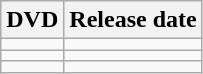<table class="wikitable">
<tr>
<th>DVD</th>
<th>Release date</th>
</tr>
<tr>
<td></td>
<td></td>
</tr>
<tr>
<td></td>
<td></td>
</tr>
<tr>
<td></td>
<td></td>
</tr>
</table>
